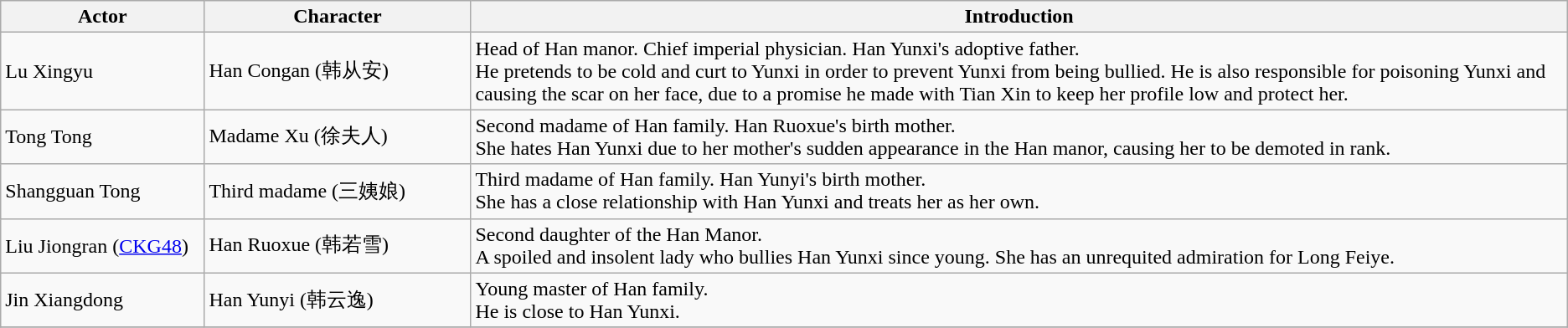<table class="wikitable">
<tr>
<th style="width:13%">Actor</th>
<th style="width:17%">Character</th>
<th>Introduction</th>
</tr>
<tr>
<td>Lu Xingyu</td>
<td>Han Congan (韩从安)</td>
<td>Head of Han manor. Chief imperial physician. Han Yunxi's adoptive father.<br>He pretends to be cold and curt to Yunxi in order to prevent Yunxi from being bullied. He is also responsible for poisoning Yunxi and causing the scar on her face, due to a promise he made with Tian Xin to keep her profile low and protect her.</td>
</tr>
<tr>
<td>Tong Tong</td>
<td>Madame Xu (徐夫人)</td>
<td>Second madame of Han family. Han Ruoxue's birth mother.<br>She hates Han Yunxi due to her mother's sudden appearance in the Han manor, causing her to be demoted in rank.</td>
</tr>
<tr>
<td>Shangguan Tong</td>
<td>Third madame (三姨娘)</td>
<td>Third madame of Han family. Han Yunyi's birth mother.<br>She has a close relationship with Han Yunxi and treats her as her own.</td>
</tr>
<tr>
<td>Liu Jiongran (<a href='#'>CKG48</a>)</td>
<td>Han Ruoxue (韩若雪)</td>
<td>Second daughter of the Han Manor.<br> A spoiled and insolent lady who bullies Han Yunxi since young. She has an unrequited admiration for Long Feiye.</td>
</tr>
<tr>
<td>Jin Xiangdong</td>
<td>Han Yunyi (韩云逸)</td>
<td>Young master of Han family.<br> He is close to Han Yunxi.</td>
</tr>
<tr>
</tr>
</table>
